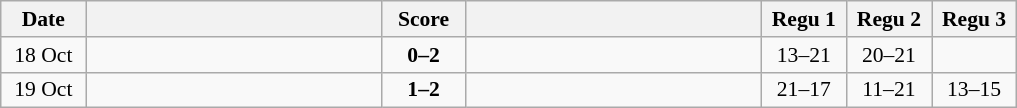<table class="wikitable" style="text-align: center; font-size:90% ">
<tr>
<th width="50">Date</th>
<th align="right" width="190"></th>
<th width="50">Score</th>
<th align="left" width="190"></th>
<th width="50">Regu 1</th>
<th width="50">Regu 2</th>
<th width="50">Regu 3</th>
</tr>
<tr>
<td>18 Oct</td>
<td align=right></td>
<td align=center><strong>0–2</strong></td>
<td align=left><strong></strong></td>
<td>13–21</td>
<td>20–21</td>
<td></td>
</tr>
<tr>
<td>19 Oct</td>
<td align=right></td>
<td align=center><strong>1–2</strong></td>
<td align=left><strong></strong></td>
<td>21–17</td>
<td>11–21</td>
<td>13–15</td>
</tr>
</table>
